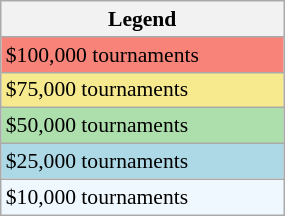<table class="wikitable" style="font-size:90%;" width=15%>
<tr>
<th>Legend</th>
</tr>
<tr style="background:#f88379;">
<td>$100,000 tournaments</td>
</tr>
<tr style="background:#f7e98e;">
<td>$75,000 tournaments</td>
</tr>
<tr style="background:#addfad;">
<td>$50,000 tournaments</td>
</tr>
<tr style="background:lightblue;">
<td>$25,000 tournaments</td>
</tr>
<tr style="background:#f0f8ff;">
<td>$10,000 tournaments</td>
</tr>
</table>
